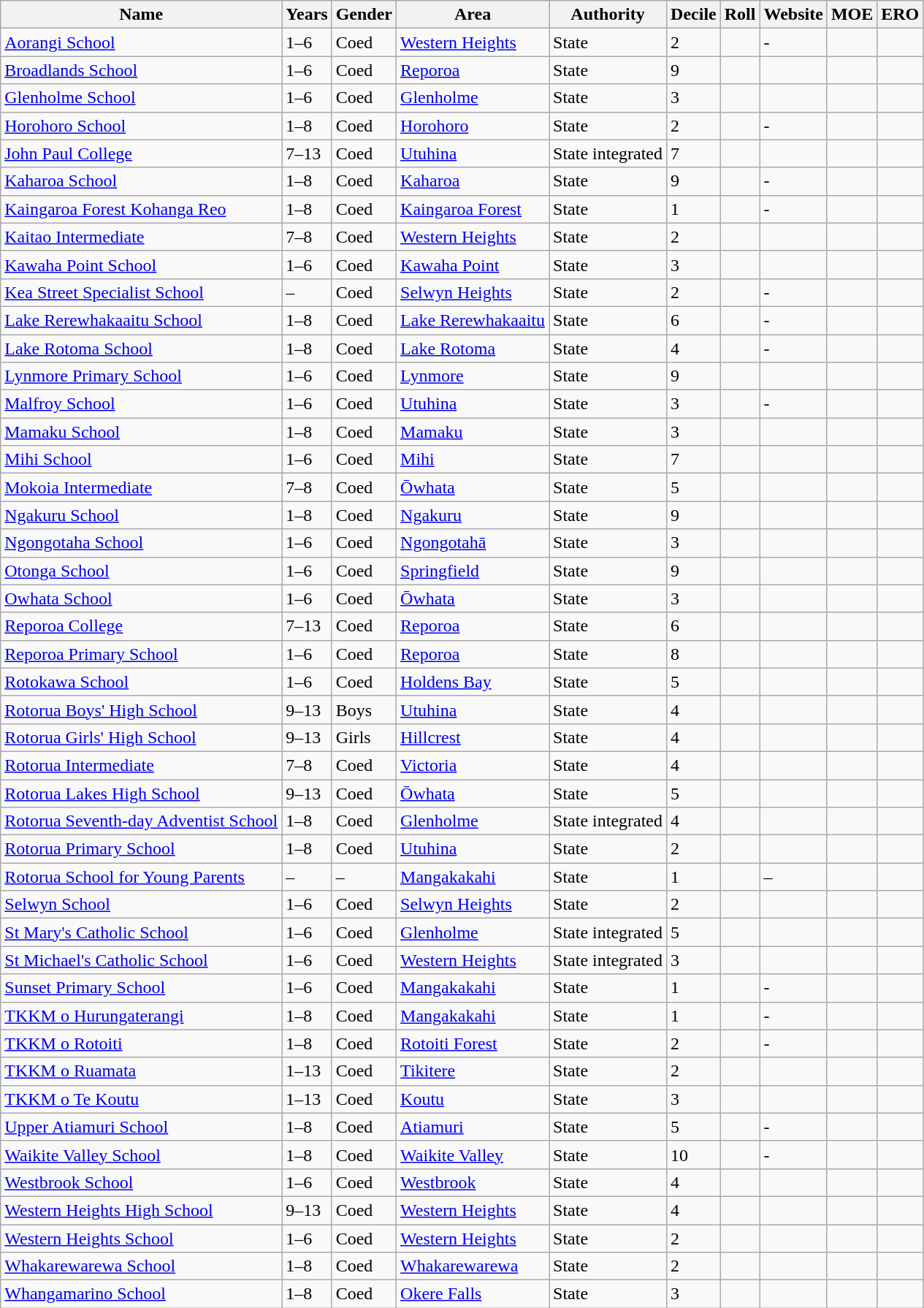<table class="wikitable sortable">
<tr>
<th>Name</th>
<th>Years</th>
<th>Gender</th>
<th>Area</th>
<th>Authority</th>
<th>Decile</th>
<th>Roll</th>
<th>Website</th>
<th>MOE</th>
<th>ERO</th>
</tr>
<tr>
<td><a href='#'>Aorangi School</a></td>
<td>1–6</td>
<td>Coed</td>
<td><a href='#'>Western Heights</a></td>
<td>State</td>
<td>2</td>
<td></td>
<td>-</td>
<td></td>
<td></td>
</tr>
<tr>
<td><a href='#'>Broadlands School</a></td>
<td>1–6</td>
<td>Coed</td>
<td><a href='#'>Reporoa</a></td>
<td>State</td>
<td>9</td>
<td></td>
<td></td>
<td></td>
<td></td>
</tr>
<tr>
<td><a href='#'>Glenholme School</a></td>
<td>1–6</td>
<td>Coed</td>
<td><a href='#'>Glenholme</a></td>
<td>State</td>
<td>3</td>
<td></td>
<td></td>
<td></td>
<td></td>
</tr>
<tr>
<td><a href='#'>Horohoro School</a></td>
<td>1–8</td>
<td>Coed</td>
<td><a href='#'>Horohoro</a></td>
<td>State</td>
<td>2</td>
<td></td>
<td>-</td>
<td></td>
<td></td>
</tr>
<tr>
<td><a href='#'>John Paul College</a></td>
<td>7–13</td>
<td>Coed</td>
<td><a href='#'>Utuhina</a></td>
<td>State integrated</td>
<td>7</td>
<td></td>
<td></td>
<td></td>
<td></td>
</tr>
<tr>
<td><a href='#'>Kaharoa School</a></td>
<td>1–8</td>
<td>Coed</td>
<td><a href='#'>Kaharoa</a></td>
<td>State</td>
<td>9</td>
<td></td>
<td>-</td>
<td></td>
<td></td>
</tr>
<tr>
<td><a href='#'>Kaingaroa Forest Kohanga Reo</a></td>
<td>1–8</td>
<td>Coed</td>
<td><a href='#'>Kaingaroa Forest</a></td>
<td>State</td>
<td>1</td>
<td></td>
<td>-</td>
<td></td>
<td></td>
</tr>
<tr>
<td><a href='#'>Kaitao Intermediate</a></td>
<td>7–8</td>
<td>Coed</td>
<td><a href='#'>Western Heights</a></td>
<td>State</td>
<td>2</td>
<td></td>
<td></td>
<td></td>
<td></td>
</tr>
<tr>
<td><a href='#'>Kawaha Point School</a></td>
<td>1–6</td>
<td>Coed</td>
<td><a href='#'>Kawaha Point</a></td>
<td>State</td>
<td>3</td>
<td></td>
<td></td>
<td></td>
<td></td>
</tr>
<tr>
<td><a href='#'>Kea Street Specialist School</a></td>
<td>–</td>
<td>Coed</td>
<td><a href='#'>Selwyn Heights</a></td>
<td>State</td>
<td>2</td>
<td></td>
<td>-</td>
<td></td>
<td></td>
</tr>
<tr>
<td><a href='#'>Lake Rerewhakaaitu School</a></td>
<td>1–8</td>
<td>Coed</td>
<td><a href='#'>Lake Rerewhakaaitu</a></td>
<td>State</td>
<td>6</td>
<td></td>
<td>-</td>
<td></td>
<td></td>
</tr>
<tr>
<td><a href='#'>Lake Rotoma School</a></td>
<td>1–8</td>
<td>Coed</td>
<td><a href='#'>Lake Rotoma</a></td>
<td>State</td>
<td>4</td>
<td></td>
<td>-</td>
<td></td>
<td></td>
</tr>
<tr>
<td><a href='#'>Lynmore Primary School</a></td>
<td>1–6</td>
<td>Coed</td>
<td><a href='#'>Lynmore</a></td>
<td>State</td>
<td>9</td>
<td></td>
<td></td>
<td></td>
<td></td>
</tr>
<tr>
<td><a href='#'>Malfroy School</a></td>
<td>1–6</td>
<td>Coed</td>
<td><a href='#'>Utuhina</a></td>
<td>State</td>
<td>3</td>
<td></td>
<td>-</td>
<td></td>
<td></td>
</tr>
<tr>
<td><a href='#'>Mamaku School</a></td>
<td>1–8</td>
<td>Coed</td>
<td><a href='#'>Mamaku</a></td>
<td>State</td>
<td>3</td>
<td></td>
<td></td>
<td></td>
<td></td>
</tr>
<tr>
<td><a href='#'>Mihi School</a></td>
<td>1–6</td>
<td>Coed</td>
<td><a href='#'>Mihi</a></td>
<td>State</td>
<td>7</td>
<td></td>
<td></td>
<td></td>
<td></td>
</tr>
<tr>
<td><a href='#'>Mokoia Intermediate</a></td>
<td>7–8</td>
<td>Coed</td>
<td><a href='#'>Ōwhata</a></td>
<td>State</td>
<td>5</td>
<td></td>
<td></td>
<td></td>
<td></td>
</tr>
<tr>
<td><a href='#'>Ngakuru School</a></td>
<td>1–8</td>
<td>Coed</td>
<td><a href='#'>Ngakuru</a></td>
<td>State</td>
<td>9</td>
<td></td>
<td></td>
<td></td>
<td></td>
</tr>
<tr>
<td><a href='#'>Ngongotaha School</a></td>
<td>1–6</td>
<td>Coed</td>
<td><a href='#'>Ngongotahā</a></td>
<td>State</td>
<td>3</td>
<td></td>
<td></td>
<td></td>
<td></td>
</tr>
<tr>
<td><a href='#'>Otonga School</a></td>
<td>1–6</td>
<td>Coed</td>
<td><a href='#'>Springfield</a></td>
<td>State</td>
<td>9</td>
<td></td>
<td></td>
<td></td>
<td></td>
</tr>
<tr>
<td><a href='#'>Owhata School</a></td>
<td>1–6</td>
<td>Coed</td>
<td><a href='#'>Ōwhata</a></td>
<td>State</td>
<td>3</td>
<td></td>
<td></td>
<td></td>
<td></td>
</tr>
<tr>
<td><a href='#'>Reporoa College</a></td>
<td>7–13</td>
<td>Coed</td>
<td><a href='#'>Reporoa</a></td>
<td>State</td>
<td>6</td>
<td></td>
<td></td>
<td></td>
<td></td>
</tr>
<tr>
<td><a href='#'>Reporoa Primary School</a></td>
<td>1–6</td>
<td>Coed</td>
<td><a href='#'>Reporoa</a></td>
<td>State</td>
<td>8</td>
<td></td>
<td></td>
<td></td>
<td></td>
</tr>
<tr>
<td><a href='#'>Rotokawa School</a></td>
<td>1–6</td>
<td>Coed</td>
<td><a href='#'>Holdens Bay</a></td>
<td>State</td>
<td>5</td>
<td></td>
<td></td>
<td></td>
<td></td>
</tr>
<tr>
<td><a href='#'>Rotorua Boys' High School</a></td>
<td>9–13</td>
<td>Boys</td>
<td><a href='#'>Utuhina</a></td>
<td>State</td>
<td>4</td>
<td></td>
<td></td>
<td></td>
<td></td>
</tr>
<tr>
<td><a href='#'>Rotorua Girls' High School</a></td>
<td>9–13</td>
<td>Girls</td>
<td><a href='#'>Hillcrest</a></td>
<td>State</td>
<td>4</td>
<td></td>
<td></td>
<td></td>
<td></td>
</tr>
<tr>
<td><a href='#'>Rotorua Intermediate</a></td>
<td>7–8</td>
<td>Coed</td>
<td><a href='#'>Victoria</a></td>
<td>State</td>
<td>4</td>
<td></td>
<td></td>
<td></td>
<td></td>
</tr>
<tr>
<td><a href='#'>Rotorua Lakes High School</a></td>
<td>9–13</td>
<td>Coed</td>
<td><a href='#'>Ōwhata</a></td>
<td>State</td>
<td>5</td>
<td></td>
<td></td>
<td></td>
<td></td>
</tr>
<tr>
<td><a href='#'>Rotorua Seventh-day Adventist School</a></td>
<td>1–8</td>
<td>Coed</td>
<td><a href='#'>Glenholme</a></td>
<td>State integrated</td>
<td>4</td>
<td></td>
<td></td>
<td></td>
<td></td>
</tr>
<tr>
<td><a href='#'>Rotorua Primary School</a></td>
<td>1–8</td>
<td>Coed</td>
<td><a href='#'>Utuhina</a></td>
<td>State</td>
<td>2</td>
<td></td>
<td></td>
<td></td>
<td></td>
</tr>
<tr>
<td><a href='#'>Rotorua School for Young Parents</a></td>
<td>–</td>
<td>–</td>
<td><a href='#'>Mangakakahi</a></td>
<td>State</td>
<td>1</td>
<td></td>
<td>–</td>
<td></td>
<td></td>
</tr>
<tr>
<td><a href='#'>Selwyn School</a></td>
<td>1–6</td>
<td>Coed</td>
<td><a href='#'>Selwyn Heights</a></td>
<td>State</td>
<td>2</td>
<td></td>
<td></td>
<td></td>
<td></td>
</tr>
<tr>
<td><a href='#'>St Mary's Catholic School</a></td>
<td>1–6</td>
<td>Coed</td>
<td><a href='#'>Glenholme</a></td>
<td>State integrated</td>
<td>5</td>
<td></td>
<td></td>
<td></td>
<td></td>
</tr>
<tr>
<td><a href='#'>St Michael's Catholic School</a></td>
<td>1–6</td>
<td>Coed</td>
<td><a href='#'>Western Heights</a></td>
<td>State integrated</td>
<td>3</td>
<td></td>
<td></td>
<td></td>
<td></td>
</tr>
<tr>
<td><a href='#'>Sunset Primary School</a></td>
<td>1–6</td>
<td>Coed</td>
<td><a href='#'>Mangakakahi</a></td>
<td>State</td>
<td>1</td>
<td></td>
<td>-</td>
<td></td>
<td></td>
</tr>
<tr>
<td><a href='#'>TKKM o Hurungaterangi</a></td>
<td>1–8</td>
<td>Coed</td>
<td><a href='#'>Mangakakahi</a></td>
<td>State</td>
<td>1</td>
<td></td>
<td>-</td>
<td></td>
<td></td>
</tr>
<tr>
<td><a href='#'>TKKM o Rotoiti</a></td>
<td>1–8</td>
<td>Coed</td>
<td><a href='#'>Rotoiti Forest</a></td>
<td>State</td>
<td>2</td>
<td></td>
<td>-</td>
<td></td>
<td></td>
</tr>
<tr>
<td><a href='#'>TKKM o Ruamata</a></td>
<td>1–13</td>
<td>Coed</td>
<td><a href='#'>Tikitere</a></td>
<td>State</td>
<td>2</td>
<td></td>
<td></td>
<td></td>
<td></td>
</tr>
<tr>
<td><a href='#'>TKKM o Te Koutu</a></td>
<td>1–13</td>
<td>Coed</td>
<td><a href='#'>Koutu</a></td>
<td>State</td>
<td>3</td>
<td></td>
<td></td>
<td></td>
<td></td>
</tr>
<tr>
<td><a href='#'>Upper Atiamuri School</a></td>
<td>1–8</td>
<td>Coed</td>
<td><a href='#'>Atiamuri</a></td>
<td>State</td>
<td>5</td>
<td></td>
<td>-</td>
<td></td>
<td></td>
</tr>
<tr>
<td><a href='#'>Waikite Valley School</a></td>
<td>1–8</td>
<td>Coed</td>
<td><a href='#'>Waikite Valley</a></td>
<td>State</td>
<td>10</td>
<td></td>
<td>-</td>
<td></td>
<td></td>
</tr>
<tr>
<td><a href='#'>Westbrook School</a></td>
<td>1–6</td>
<td>Coed</td>
<td><a href='#'>Westbrook</a></td>
<td>State</td>
<td>4</td>
<td></td>
<td></td>
<td></td>
<td></td>
</tr>
<tr>
<td><a href='#'>Western Heights High School</a></td>
<td>9–13</td>
<td>Coed</td>
<td><a href='#'>Western Heights</a></td>
<td>State</td>
<td>4</td>
<td></td>
<td></td>
<td></td>
<td></td>
</tr>
<tr>
<td><a href='#'>Western Heights School</a></td>
<td>1–6</td>
<td>Coed</td>
<td><a href='#'>Western Heights</a></td>
<td>State</td>
<td>2</td>
<td></td>
<td></td>
<td></td>
<td></td>
</tr>
<tr>
<td><a href='#'>Whakarewarewa School</a></td>
<td>1–8</td>
<td>Coed</td>
<td><a href='#'>Whakarewarewa</a></td>
<td>State</td>
<td>2</td>
<td></td>
<td></td>
<td></td>
<td></td>
</tr>
<tr>
<td><a href='#'>Whangamarino School</a></td>
<td>1–8</td>
<td>Coed</td>
<td><a href='#'>Okere Falls</a></td>
<td>State</td>
<td>3</td>
<td></td>
<td></td>
<td></td>
<td></td>
</tr>
</table>
